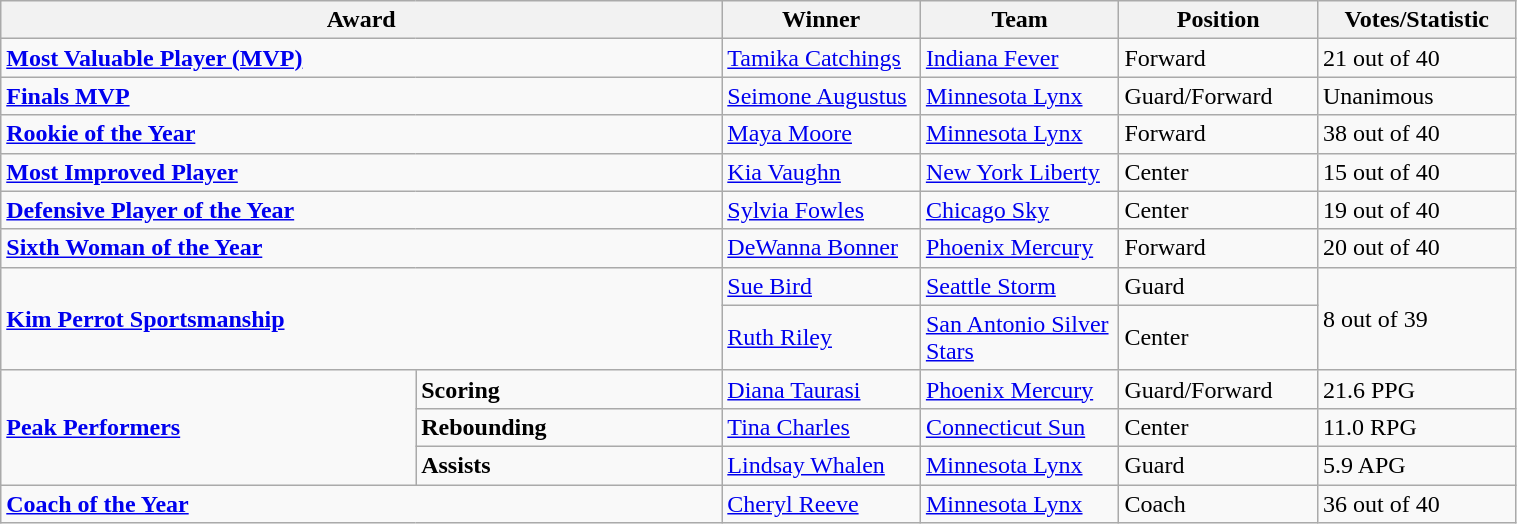<table class="wikitable" style="width: 80%">
<tr>
<th colspan=2 width=150>Award</th>
<th width=125>Winner</th>
<th width="125">Team</th>
<th width="125">Position</th>
<th width=125>Votes/Statistic</th>
</tr>
<tr>
<td colspan=2><strong><a href='#'>Most Valuable Player (MVP)</a></strong></td>
<td><a href='#'>Tamika Catchings</a></td>
<td><a href='#'>Indiana Fever</a></td>
<td>Forward</td>
<td>21 out of 40</td>
</tr>
<tr>
<td colspan=2><strong><a href='#'>Finals MVP</a></strong></td>
<td><a href='#'>Seimone Augustus</a></td>
<td><a href='#'>Minnesota Lynx</a></td>
<td>Guard/Forward</td>
<td>Unanimous</td>
</tr>
<tr>
<td colspan=2><strong><a href='#'>Rookie of the Year</a></strong></td>
<td><a href='#'>Maya Moore</a></td>
<td><a href='#'>Minnesota Lynx</a></td>
<td>Forward</td>
<td>38 out of 40</td>
</tr>
<tr>
<td colspan=2><strong><a href='#'>Most Improved Player</a></strong></td>
<td><a href='#'>Kia Vaughn</a></td>
<td><a href='#'>New York Liberty</a></td>
<td>Center</td>
<td>15 out of 40</td>
</tr>
<tr>
<td colspan=2><strong><a href='#'>Defensive Player of the Year</a></strong></td>
<td><a href='#'>Sylvia Fowles</a></td>
<td><a href='#'>Chicago Sky</a></td>
<td>Center</td>
<td>19 out of 40</td>
</tr>
<tr>
<td colspan=2><strong><a href='#'>Sixth Woman of the Year</a></strong></td>
<td><a href='#'>DeWanna Bonner</a></td>
<td><a href='#'>Phoenix Mercury</a></td>
<td>Forward</td>
<td>20 out of 40</td>
</tr>
<tr>
<td colspan="2" rowspan="2"><strong><a href='#'>Kim Perrot Sportsmanship</a></strong></td>
<td><a href='#'>Sue Bird</a></td>
<td><a href='#'>Seattle Storm</a></td>
<td>Guard</td>
<td rowspan="2">8 out of 39</td>
</tr>
<tr>
<td><a href='#'>Ruth Riley</a></td>
<td><a href='#'>San Antonio Silver Stars</a></td>
<td>Center</td>
</tr>
<tr>
<td rowspan="3"><strong><a href='#'>Peak Performers</a></strong></td>
<td><strong>Scoring</strong></td>
<td><a href='#'>Diana Taurasi</a></td>
<td><a href='#'>Phoenix Mercury</a></td>
<td>Guard/Forward</td>
<td>21.6 PPG</td>
</tr>
<tr>
<td><strong>Rebounding</strong></td>
<td><a href='#'>Tina Charles</a></td>
<td><a href='#'>Connecticut Sun</a></td>
<td>Center</td>
<td>11.0 RPG</td>
</tr>
<tr>
<td><strong>Assists</strong></td>
<td><a href='#'>Lindsay Whalen</a></td>
<td><a href='#'>Minnesota Lynx</a></td>
<td>Guard</td>
<td>5.9 APG</td>
</tr>
<tr>
<td colspan=2><strong><a href='#'>Coach of the Year</a></strong></td>
<td><a href='#'>Cheryl Reeve</a></td>
<td><a href='#'>Minnesota Lynx</a></td>
<td>Coach</td>
<td>36 out of 40</td>
</tr>
</table>
